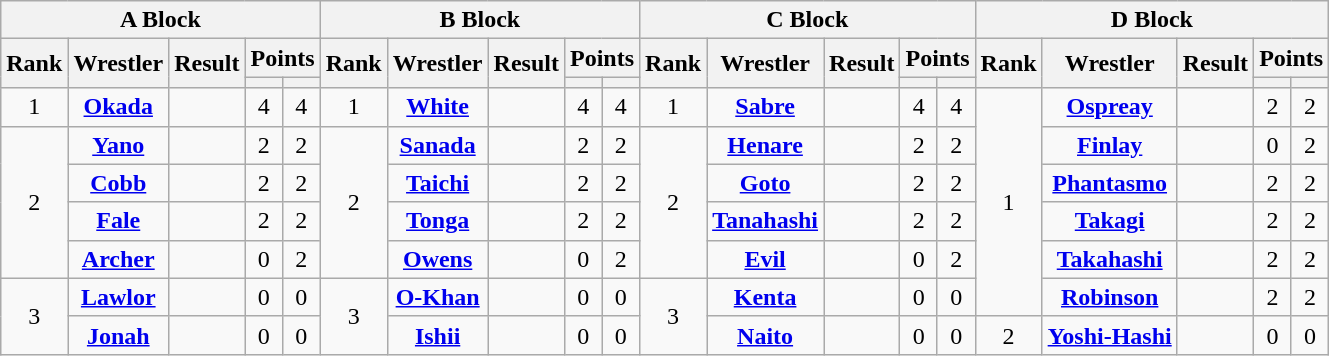<table class="wikitable mw-collapsible mw-collapsed" style="text-align: center">
<tr>
<th colspan="5">A Block</th>
<th colspan="5">B Block</th>
<th colspan="5">C Block</th>
<th colspan="5">D Block</th>
</tr>
<tr>
<th rowspan="2">Rank</th>
<th rowspan="2">Wrestler</th>
<th rowspan="2">Result</th>
<th colspan="2">Points</th>
<th rowspan="2">Rank</th>
<th rowspan="2">Wrestler</th>
<th rowspan="2">Result</th>
<th colspan="2">Points</th>
<th rowspan="2">Rank</th>
<th rowspan="2">Wrestler</th>
<th rowspan="2">Result</th>
<th colspan="2">Points</th>
<th rowspan="2">Rank</th>
<th rowspan="2">Wrestler</th>
<th rowspan="2">Result</th>
<th colspan="2">Points</th>
</tr>
<tr>
<th></th>
<th></th>
<th></th>
<th></th>
<th></th>
<th></th>
<th></th>
<th></th>
</tr>
<tr>
<td>1</td>
<td><strong><a href='#'>Okada</a></strong></td>
<td></td>
<td>4</td>
<td>4</td>
<td>1</td>
<td><strong><a href='#'>White</a></strong></td>
<td></td>
<td>4</td>
<td>4</td>
<td>1</td>
<td><strong><a href='#'>Sabre</a></strong></td>
<td></td>
<td>4</td>
<td>4</td>
<td rowspan="6">1</td>
<td><strong><a href='#'>Ospreay</a></strong></td>
<td></td>
<td>2</td>
<td>2</td>
</tr>
<tr>
<td rowspan="4">2</td>
<td><strong><a href='#'>Yano</a></strong></td>
<td></td>
<td>2</td>
<td>2</td>
<td rowspan="4">2</td>
<td><a href='#'><strong>Sanada</strong></a></td>
<td></td>
<td>2</td>
<td>2</td>
<td rowspan="4">2</td>
<td><strong><a href='#'>Henare</a></strong></td>
<td></td>
<td>2</td>
<td>2</td>
<td><strong><a href='#'>Finlay</a></strong></td>
<td></td>
<td>0</td>
<td>2</td>
</tr>
<tr>
<td><strong><a href='#'>Cobb</a></strong></td>
<td></td>
<td>2</td>
<td>2</td>
<td><a href='#'><strong>Taichi</strong></a></td>
<td></td>
<td>2</td>
<td>2</td>
<td><strong><a href='#'>Goto</a></strong></td>
<td></td>
<td>2</td>
<td>2</td>
<td><strong><a href='#'>Phantasmo</a></strong></td>
<td></td>
<td>2</td>
<td>2</td>
</tr>
<tr>
<td><strong><a href='#'>Fale</a></strong></td>
<td></td>
<td>2</td>
<td>2</td>
<td><strong><a href='#'>Tonga</a></strong></td>
<td></td>
<td>2</td>
<td>2</td>
<td><strong><a href='#'>Tanahashi</a></strong></td>
<td></td>
<td>2</td>
<td>2</td>
<td><strong><a href='#'>Takagi</a></strong></td>
<td></td>
<td>2</td>
<td>2</td>
</tr>
<tr>
<td><strong><a href='#'>Archer</a></strong></td>
<td></td>
<td>0</td>
<td>2</td>
<td><strong><a href='#'>Owens</a></strong></td>
<td></td>
<td>0</td>
<td>2</td>
<td><a href='#'><strong>Evil</strong></a></td>
<td></td>
<td>0</td>
<td>2</td>
<td><strong><a href='#'>Takahashi</a></strong></td>
<td></td>
<td>2</td>
<td>2</td>
</tr>
<tr>
<td rowspan="2">3</td>
<td><strong><a href='#'>Lawlor</a></strong></td>
<td></td>
<td>0</td>
<td>0</td>
<td rowspan="2">3</td>
<td><a href='#'><strong>O-Khan</strong></a></td>
<td></td>
<td>0</td>
<td>0</td>
<td rowspan="2">3</td>
<td><strong><a href='#'>Kenta</a></strong></td>
<td></td>
<td>0</td>
<td>0</td>
<td><strong><a href='#'>Robinson</a></strong></td>
<td></td>
<td>2</td>
<td>2</td>
</tr>
<tr>
<td><strong><a href='#'>Jonah</a></strong></td>
<td></td>
<td>0</td>
<td>0</td>
<td><strong><a href='#'>Ishii</a></strong></td>
<td></td>
<td>0</td>
<td>0</td>
<td><strong><a href='#'>Naito</a></strong></td>
<td></td>
<td>0</td>
<td>0</td>
<td>2</td>
<td><strong><a href='#'>Yoshi-Hashi</a></strong></td>
<td></td>
<td>0</td>
<td>0</td>
</tr>
</table>
